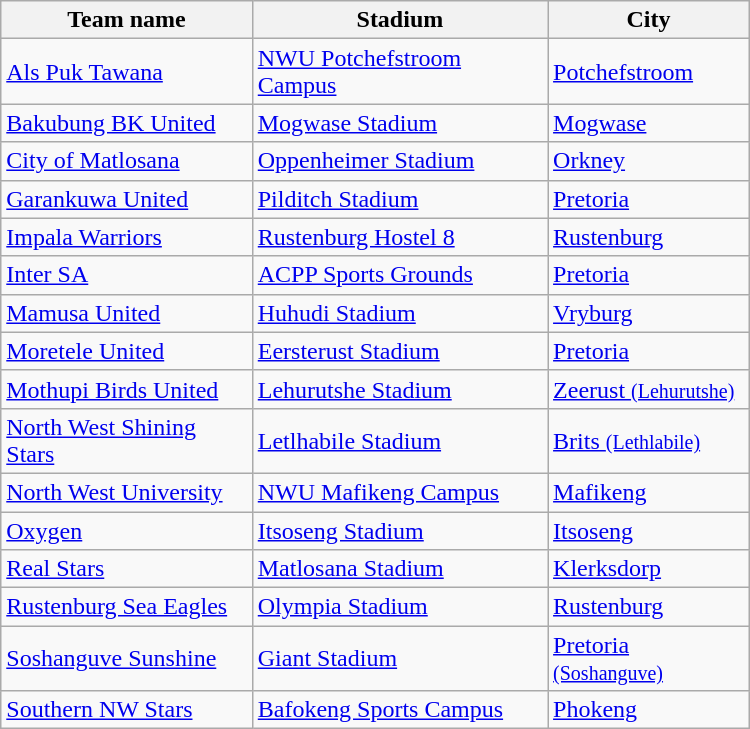<table class="wikitable sortable" style="width:500px;">
<tr>
<th>Team name</th>
<th>Stadium</th>
<th>City</th>
</tr>
<tr>
<td><a href='#'>Als Puk Tawana</a></td>
<td><a href='#'>NWU Potchefstroom Campus</a></td>
<td><a href='#'>Potchefstroom</a></td>
</tr>
<tr>
<td><a href='#'>Bakubung BK United</a></td>
<td><a href='#'>Mogwase Stadium</a></td>
<td><a href='#'>Mogwase</a></td>
</tr>
<tr>
<td><a href='#'>City of Matlosana</a></td>
<td><a href='#'>Oppenheimer Stadium</a></td>
<td><a href='#'>Orkney</a></td>
</tr>
<tr>
<td><a href='#'>Garankuwa United</a></td>
<td><a href='#'>Pilditch Stadium</a></td>
<td><a href='#'>Pretoria</a></td>
</tr>
<tr>
<td><a href='#'>Impala Warriors</a></td>
<td><a href='#'>Rustenburg Hostel 8</a></td>
<td><a href='#'>Rustenburg</a></td>
</tr>
<tr>
<td><a href='#'>Inter SA</a></td>
<td><a href='#'>ACPP Sports Grounds</a> </td>
<td><a href='#'>Pretoria</a></td>
</tr>
<tr>
<td><a href='#'>Mamusa United</a></td>
<td><a href='#'>Huhudi Stadium</a> </td>
<td><a href='#'>Vryburg</a></td>
</tr>
<tr>
<td><a href='#'>Moretele United</a></td>
<td><a href='#'>Eersterust Stadium</a> </td>
<td><a href='#'>Pretoria</a></td>
</tr>
<tr>
<td><a href='#'>Mothupi Birds United</a></td>
<td><a href='#'>Lehurutshe Stadium</a> </td>
<td><a href='#'>Zeerust <small>(Lehurutshe)</small></a></td>
</tr>
<tr>
<td><a href='#'>North West Shining Stars</a></td>
<td><a href='#'>Letlhabile Stadium</a> </td>
<td><a href='#'>Brits <small>(Lethlabile)</small></a></td>
</tr>
<tr>
<td><a href='#'>North West University</a></td>
<td><a href='#'>NWU Mafikeng Campus</a> </td>
<td><a href='#'>Mafikeng</a></td>
</tr>
<tr>
<td><a href='#'>Oxygen</a></td>
<td><a href='#'>Itsoseng Stadium</a> </td>
<td><a href='#'>Itsoseng</a> </td>
</tr>
<tr>
<td><a href='#'>Real Stars</a></td>
<td><a href='#'>Matlosana Stadium</a> </td>
<td><a href='#'>Klerksdorp</a></td>
</tr>
<tr>
<td><a href='#'>Rustenburg Sea Eagles</a></td>
<td><a href='#'>Olympia Stadium</a></td>
<td><a href='#'>Rustenburg</a></td>
</tr>
<tr>
<td><a href='#'>Soshanguve Sunshine</a></td>
<td><a href='#'>Giant Stadium</a> </td>
<td><a href='#'>Pretoria <small>(Soshanguve)</small></a></td>
</tr>
<tr>
<td><a href='#'>Southern NW Stars</a></td>
<td><a href='#'>Bafokeng Sports Campus</a> </td>
<td><a href='#'>Phokeng</a></td>
</tr>
</table>
